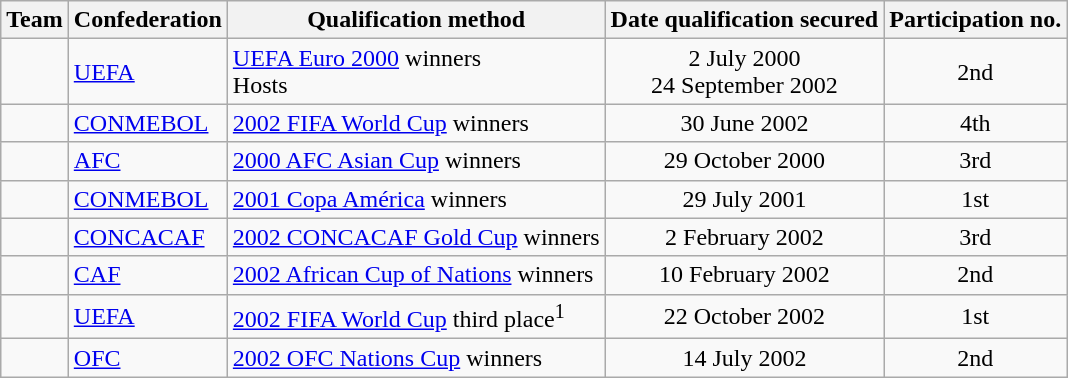<table class="wikitable sortable">
<tr>
<th>Team</th>
<th>Confederation</th>
<th>Qualification method</th>
<th>Date qualification secured</th>
<th>Participation no.</th>
</tr>
<tr>
<td></td>
<td><a href='#'>UEFA</a></td>
<td><a href='#'>UEFA Euro 2000</a> winners<br>Hosts</td>
<td align=center>2 July 2000<br>24 September 2002</td>
<td align=center>2nd</td>
</tr>
<tr>
<td></td>
<td><a href='#'>CONMEBOL</a></td>
<td><a href='#'>2002 FIFA World Cup</a> winners</td>
<td align=center>30 June 2002</td>
<td align=center>4th</td>
</tr>
<tr>
<td></td>
<td><a href='#'>AFC</a></td>
<td><a href='#'>2000 AFC Asian Cup</a> winners</td>
<td align=center>29 October 2000</td>
<td align=center>3rd</td>
</tr>
<tr>
<td></td>
<td><a href='#'>CONMEBOL</a></td>
<td><a href='#'>2001 Copa América</a> winners</td>
<td align=center>29 July 2001</td>
<td align=center>1st</td>
</tr>
<tr>
<td></td>
<td><a href='#'>CONCACAF</a></td>
<td><a href='#'>2002 CONCACAF Gold Cup</a> winners</td>
<td align=center>2 February 2002</td>
<td align=center>3rd</td>
</tr>
<tr>
<td></td>
<td><a href='#'>CAF</a></td>
<td><a href='#'>2002 African Cup of Nations</a> winners</td>
<td align=center>10 February 2002</td>
<td align=center>2nd</td>
</tr>
<tr>
<td></td>
<td><a href='#'>UEFA</a></td>
<td><a href='#'>2002 FIFA World Cup</a> third place<sup>1</sup></td>
<td align=center>22 October 2002</td>
<td align=center>1st</td>
</tr>
<tr>
<td></td>
<td><a href='#'>OFC</a></td>
<td><a href='#'>2002 OFC Nations Cup</a> winners</td>
<td align=center>14 July 2002</td>
<td align=center>2nd</td>
</tr>
</table>
